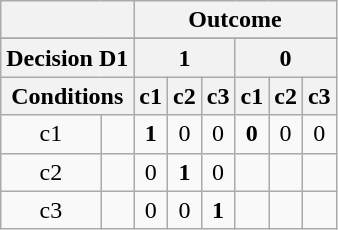<table class="wikitable floatright" style="text-align: center">
<tr>
<th colspan="2"></th>
<th colspan="6">Outcome</th>
</tr>
<tr>
</tr>
<tr>
<th colspan="2">Decision D1</th>
<th colspan="3">1</th>
<th colspan="3">0</th>
</tr>
<tr>
<th colspan="2">Conditions</th>
<th>c1</th>
<th>c2</th>
<th>c3</th>
<th>c1</th>
<th>c2</th>
<th>c3</th>
</tr>
<tr>
<td>c1</td>
<td></td>
<td><strong>1</strong></td>
<td>0</td>
<td>0</td>
<td><strong>0</strong></td>
<td>0</td>
<td>0</td>
</tr>
<tr>
<td>c2</td>
<td></td>
<td>0</td>
<td><strong>1</strong></td>
<td>0</td>
<td></td>
<td></td>
<td></td>
</tr>
<tr>
<td>c3</td>
<td></td>
<td>0</td>
<td>0</td>
<td><strong>1</strong></td>
<td></td>
<td></td>
<td></td>
</tr>
</table>
